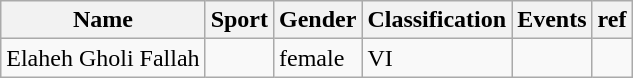<table class="wikitable">
<tr>
<th>Name</th>
<th>Sport</th>
<th>Gender</th>
<th>Classification</th>
<th>Events</th>
<th>ref</th>
</tr>
<tr>
<td>Elaheh Gholi Fallah</td>
<td></td>
<td>female</td>
<td>VI</td>
<td></td>
<td></td>
</tr>
</table>
